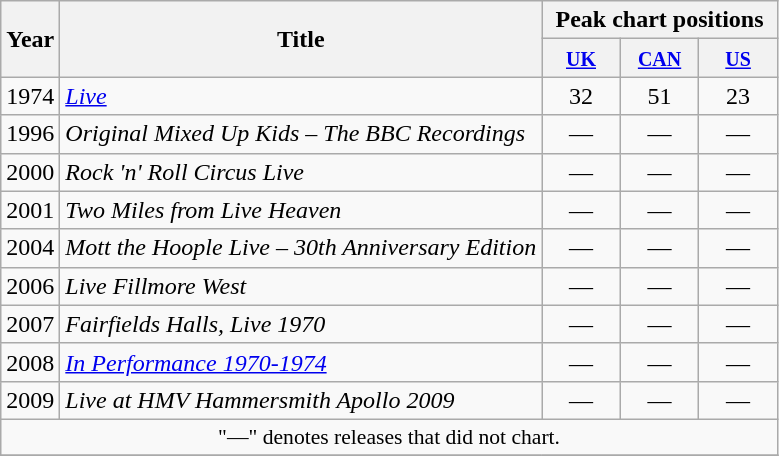<table class="wikitable" style="text-align:center;">
<tr>
<th rowspan="2">Year</th>
<th rowspan="2" ">Title</th>
<th colspan="3">Peak chart positions</th>
</tr>
<tr>
<th width="45"><small><a href='#'>UK</a></small><br></th>
<th width="45"><small><a href='#'>CAN</a></small><br></th>
<th width="45"><small><a href='#'>US</a></small><br></th>
</tr>
<tr>
<td>1974</td>
<td align="left"><em><a href='#'>Live</a></em></td>
<td align="center">32</td>
<td>51</td>
<td align="center">23</td>
</tr>
<tr>
<td>1996</td>
<td align="left"><em>Original Mixed Up Kids – The BBC Recordings</em></td>
<td>—</td>
<td>—</td>
<td>—</td>
</tr>
<tr>
<td>2000</td>
<td align="left"><em>Rock 'n' Roll Circus Live</em></td>
<td>—</td>
<td>—</td>
<td>—</td>
</tr>
<tr>
<td>2001</td>
<td align="left"><em>Two Miles from Live Heaven</em></td>
<td>—</td>
<td>—</td>
<td>—</td>
</tr>
<tr>
<td>2004</td>
<td align="left"><em>Mott the Hoople Live – 30th Anniversary Edition</em></td>
<td>—</td>
<td>—</td>
<td>—</td>
</tr>
<tr>
<td>2006</td>
<td align="left"><em>Live Fillmore West</em></td>
<td>—</td>
<td>—</td>
<td>—</td>
</tr>
<tr>
<td>2007</td>
<td align="left"><em>Fairfields Halls, Live 1970</em></td>
<td>—</td>
<td>—</td>
<td>—</td>
</tr>
<tr>
<td>2008</td>
<td align="left"><em><a href='#'>In Performance 1970-1974</a></em></td>
<td>—</td>
<td>—</td>
<td>—</td>
</tr>
<tr>
<td>2009</td>
<td align="left"><em>Live at HMV Hammersmith Apollo 2009</em></td>
<td>—</td>
<td>—</td>
<td>—</td>
</tr>
<tr>
<td align="center" colspan="11" style="font-size:90%">"—" denotes releases that did not chart.</td>
</tr>
<tr>
</tr>
</table>
